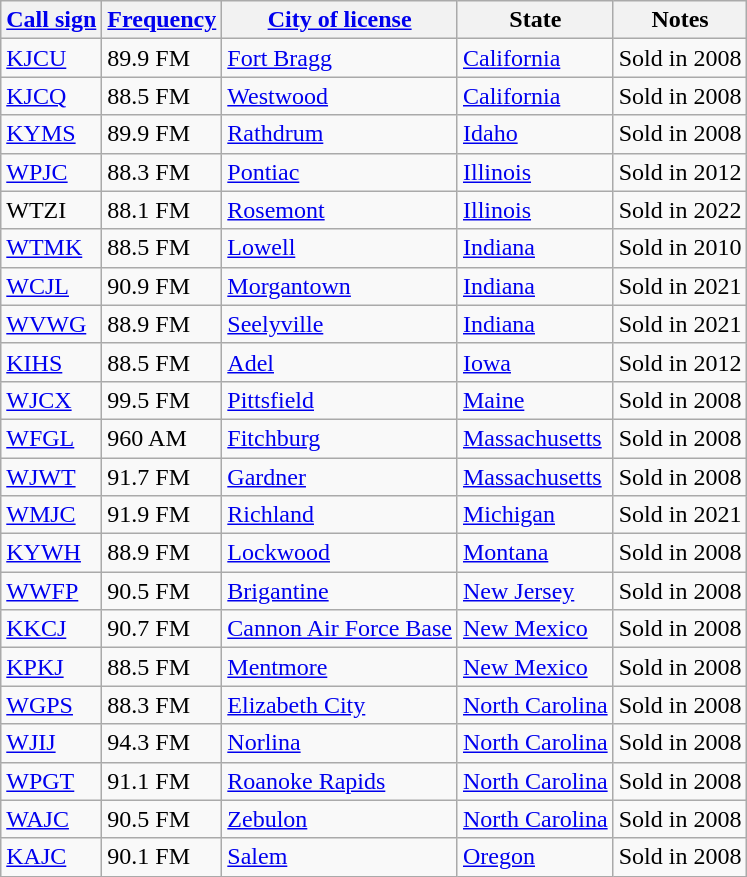<table class="wikitable sortable">
<tr>
<th><a href='#'>Call sign</a></th>
<th data-sort-type="number"><a href='#'>Frequency</a></th>
<th><a href='#'>City of license</a></th>
<th>State</th>
<th>Notes</th>
</tr>
<tr>
<td><a href='#'>KJCU</a></td>
<td>89.9 FM</td>
<td><a href='#'>Fort Bragg</a></td>
<td><a href='#'>California</a></td>
<td>Sold in 2008</td>
</tr>
<tr>
<td><a href='#'>KJCQ</a></td>
<td>88.5 FM</td>
<td><a href='#'>Westwood</a></td>
<td><a href='#'>California</a></td>
<td>Sold in 2008</td>
</tr>
<tr>
<td><a href='#'>KYMS</a></td>
<td>89.9 FM</td>
<td><a href='#'>Rathdrum</a></td>
<td><a href='#'>Idaho</a></td>
<td>Sold in 2008</td>
</tr>
<tr>
<td><a href='#'>WPJC</a></td>
<td>88.3 FM</td>
<td><a href='#'>Pontiac</a></td>
<td><a href='#'>Illinois</a></td>
<td>Sold in 2012</td>
</tr>
<tr>
<td>WTZI</td>
<td>88.1 FM</td>
<td><a href='#'>Rosemont</a></td>
<td><a href='#'>Illinois</a></td>
<td>Sold in 2022</td>
</tr>
<tr>
<td><a href='#'>WTMK</a></td>
<td>88.5 FM</td>
<td><a href='#'>Lowell</a></td>
<td><a href='#'>Indiana</a></td>
<td>Sold in 2010</td>
</tr>
<tr>
<td><a href='#'>WCJL</a></td>
<td>90.9 FM</td>
<td><a href='#'>Morgantown</a></td>
<td><a href='#'>Indiana</a></td>
<td>Sold in 2021</td>
</tr>
<tr>
<td><a href='#'>WVWG</a></td>
<td>88.9 FM</td>
<td><a href='#'>Seelyville</a></td>
<td><a href='#'>Indiana</a></td>
<td>Sold in 2021</td>
</tr>
<tr>
<td><a href='#'>KIHS</a></td>
<td>88.5 FM</td>
<td><a href='#'>Adel</a></td>
<td><a href='#'>Iowa</a></td>
<td>Sold in 2012</td>
</tr>
<tr>
<td><a href='#'>WJCX</a></td>
<td>99.5 FM</td>
<td><a href='#'>Pittsfield</a></td>
<td><a href='#'>Maine</a></td>
<td>Sold in 2008</td>
</tr>
<tr>
<td><a href='#'>WFGL</a></td>
<td>960 AM</td>
<td><a href='#'>Fitchburg</a></td>
<td><a href='#'>Massachusetts</a></td>
<td>Sold in 2008</td>
</tr>
<tr>
<td><a href='#'>WJWT</a></td>
<td>91.7 FM</td>
<td><a href='#'>Gardner</a></td>
<td><a href='#'>Massachusetts</a></td>
<td>Sold in 2008</td>
</tr>
<tr>
<td><a href='#'>WMJC</a></td>
<td>91.9 FM</td>
<td><a href='#'>Richland</a></td>
<td><a href='#'>Michigan</a></td>
<td>Sold in 2021</td>
</tr>
<tr>
<td><a href='#'>KYWH</a></td>
<td>88.9 FM</td>
<td><a href='#'>Lockwood</a></td>
<td><a href='#'>Montana</a></td>
<td>Sold in 2008</td>
</tr>
<tr>
<td><a href='#'>WWFP</a></td>
<td>90.5 FM</td>
<td><a href='#'>Brigantine</a></td>
<td><a href='#'>New Jersey</a></td>
<td>Sold in 2008</td>
</tr>
<tr>
<td><a href='#'>KKCJ</a></td>
<td>90.7 FM</td>
<td><a href='#'>Cannon Air Force Base</a></td>
<td><a href='#'>New Mexico</a></td>
<td>Sold in 2008</td>
</tr>
<tr>
<td><a href='#'>KPKJ</a></td>
<td>88.5 FM</td>
<td><a href='#'>Mentmore</a></td>
<td><a href='#'>New Mexico</a></td>
<td>Sold in 2008</td>
</tr>
<tr>
<td><a href='#'>WGPS</a></td>
<td>88.3 FM</td>
<td><a href='#'>Elizabeth City</a></td>
<td><a href='#'>North Carolina</a></td>
<td>Sold in 2008</td>
</tr>
<tr>
<td><a href='#'>WJIJ</a></td>
<td>94.3 FM</td>
<td><a href='#'>Norlina</a></td>
<td><a href='#'>North Carolina</a></td>
<td>Sold in 2008</td>
</tr>
<tr>
<td><a href='#'>WPGT</a></td>
<td>91.1 FM</td>
<td><a href='#'>Roanoke Rapids</a></td>
<td><a href='#'>North Carolina</a></td>
<td>Sold in 2008</td>
</tr>
<tr>
<td><a href='#'>WAJC</a></td>
<td>90.5 FM</td>
<td><a href='#'>Zebulon</a></td>
<td><a href='#'>North Carolina</a></td>
<td>Sold in 2008</td>
</tr>
<tr>
<td><a href='#'>KAJC</a></td>
<td>90.1 FM</td>
<td><a href='#'>Salem</a></td>
<td><a href='#'>Oregon</a></td>
<td>Sold in 2008</td>
</tr>
</table>
